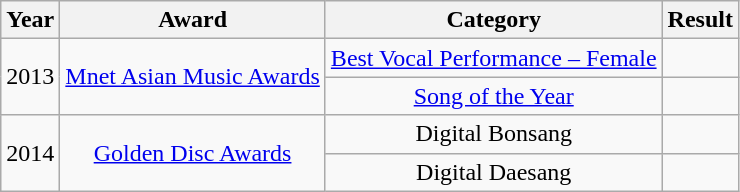<table class="wikitable plainrowheaders" style="text-align:center;">
<tr>
<th>Year</th>
<th>Award</th>
<th>Category</th>
<th>Result</th>
</tr>
<tr>
<td rowspan="2">2013</td>
<td rowspan="2"><a href='#'>Mnet Asian Music Awards</a></td>
<td><a href='#'>Best Vocal Performance – Female</a></td>
<td></td>
</tr>
<tr>
<td><a href='#'>Song of the Year</a></td>
<td></td>
</tr>
<tr>
<td rowspan="2">2014</td>
<td rowspan="2"><a href='#'>Golden Disc Awards</a></td>
<td>Digital Bonsang</td>
<td></td>
</tr>
<tr>
<td>Digital Daesang</td>
<td></td>
</tr>
</table>
